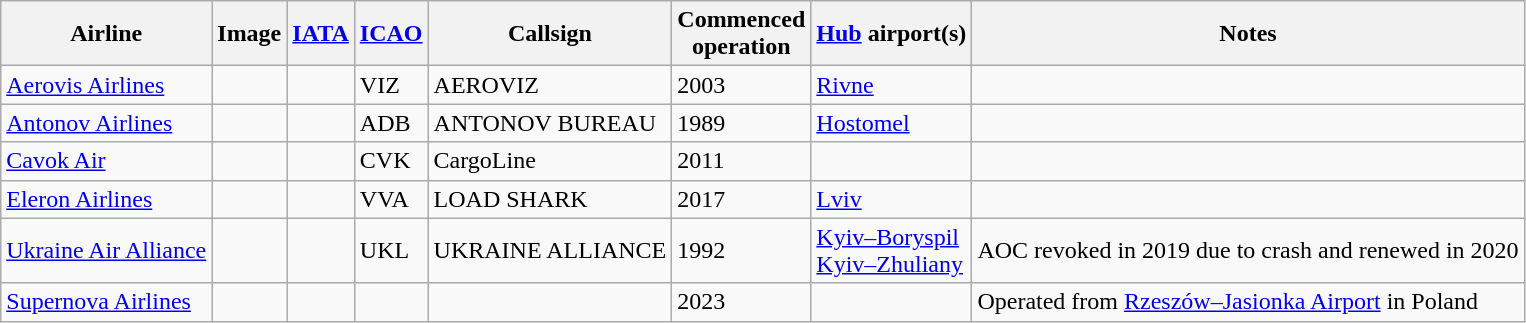<table class="wikitable sortable">
<tr valign="middle">
<th>Airline</th>
<th>Image</th>
<th><a href='#'>IATA</a></th>
<th><a href='#'>ICAO</a></th>
<th>Callsign</th>
<th>Commenced<br>operation</th>
<th><a href='#'>Hub</a> airport(s)</th>
<th>Notes</th>
</tr>
<tr>
<td><a href='#'>Aerovis Airlines</a></td>
<td></td>
<td></td>
<td>VIZ</td>
<td>AEROVIZ</td>
<td>2003</td>
<td><a href='#'>Rivne</a></td>
<td></td>
</tr>
<tr>
<td><a href='#'>Antonov Airlines</a></td>
<td></td>
<td></td>
<td>ADB</td>
<td>ANTONOV BUREAU</td>
<td>1989</td>
<td><a href='#'>Hostomel</a></td>
<td></td>
</tr>
<tr>
<td><a href='#'>Cavok Air</a></td>
<td></td>
<td></td>
<td>CVK</td>
<td>CargoLine</td>
<td>2011</td>
<td></td>
<td></td>
</tr>
<tr>
<td><a href='#'>Eleron Airlines</a></td>
<td></td>
<td></td>
<td>VVA</td>
<td>LOAD SHARK</td>
<td>2017</td>
<td><a href='#'>Lviv</a></td>
<td></td>
</tr>
<tr>
<td><a href='#'>Ukraine Air Alliance</a></td>
<td></td>
<td></td>
<td>UKL</td>
<td>UKRAINE ALLIANCE</td>
<td>1992</td>
<td><a href='#'>Kyiv–Boryspil</a><br><a href='#'>Kyiv–Zhuliany</a></td>
<td>AOC revoked in 2019 due to crash and renewed in 2020</td>
</tr>
<tr>
<td><a href='#'>Supernova Airlines</a></td>
<td></td>
<td></td>
<td></td>
<td></td>
<td>2023</td>
<td></td>
<td>Operated from <a href='#'>Rzeszów–Jasionka Airport</a> in Poland</td>
</tr>
</table>
